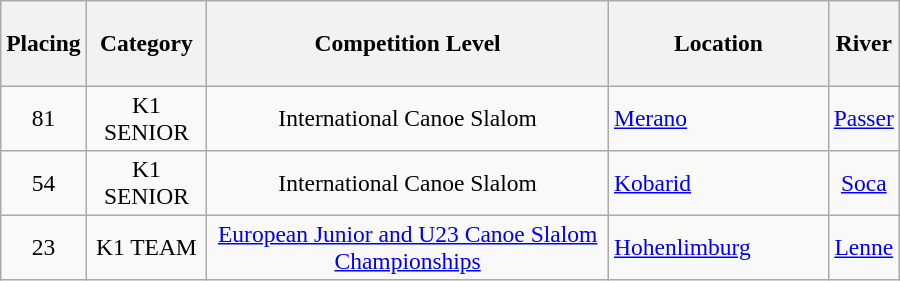<table class="wikitable" style="font-size:98%;width:600px;text-align:center;">
<tr>
<th>Placing</th>
<th>Category</th>
<th>Competition Level</th>
<th><blockquote>Location</blockquote></th>
<th>River</th>
</tr>
<tr>
<td>81</td>
<td>K1 SENIOR</td>
<td>International Canoe Slalom</td>
<td align="left"> <a href='#'>Merano</a></td>
<td><a href='#'>Passer</a></td>
</tr>
<tr>
<td>54</td>
<td>K1 SENIOR</td>
<td>International Canoe Slalom</td>
<td align="left"> <a href='#'>Kobarid</a></td>
<td><a href='#'>Soca</a></td>
</tr>
<tr>
<td>23</td>
<td>K1 TEAM</td>
<td><a href='#'>European Junior and U23 Canoe Slalom Championships</a></td>
<td align="left"> <a href='#'>Hohenlimburg</a></td>
<td><a href='#'>Lenne</a></td>
</tr>
</table>
